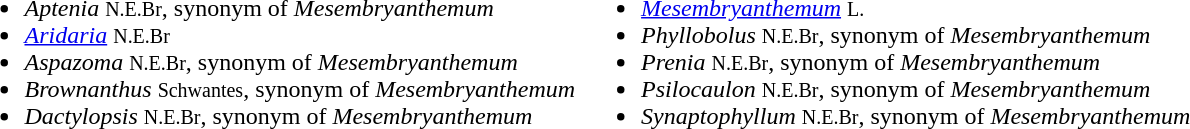<table>
<tr valign=top>
<td><br><ul><li><em>Aptenia</em> <small>N.E.Br</small>, synonym of <em>Mesembryanthemum</em></li><li><em><a href='#'>Aridaria</a></em> <small>N.E.Br</small></li><li><em>Aspazoma</em> <small>N.E.Br</small>, synonym of <em>Mesembryanthemum</em></li><li><em>Brownanthus</em> <small>Schwantes</small>, synonym of <em>Mesembryanthemum</em></li><li><em>Dactylopsis</em> <small>N.E.Br</small>, synonym of <em>Mesembryanthemum</em></li></ul></td>
<td><br><ul><li><em><a href='#'>Mesembryanthemum</a></em> <small>L.</small></li><li><em>Phyllobolus</em> <small>N.E.Br</small>, synonym of <em>Mesembryanthemum</em></li><li><em>Prenia</em> <small>N.E.Br</small>, synonym of <em>Mesembryanthemum</em></li><li><em>Psilocaulon</em> <small>N.E.Br</small>, synonym of <em>Mesembryanthemum</em></li><li><em>Synaptophyllum</em> <small>N.E.Br</small>, synonym of <em>Mesembryanthemum</em></li></ul></td>
</tr>
</table>
